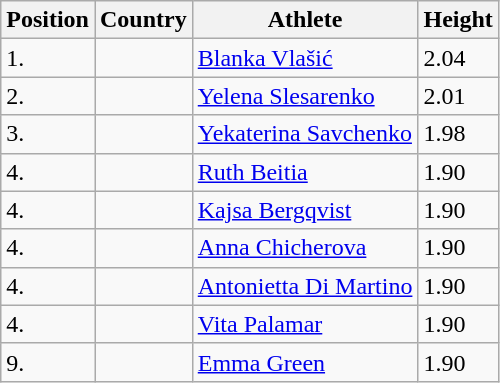<table class="wikitable">
<tr>
<th>Position</th>
<th>Country</th>
<th>Athlete</th>
<th>Height</th>
</tr>
<tr>
<td>1.</td>
<td></td>
<td><a href='#'>Blanka Vlašić</a></td>
<td>2.04</td>
</tr>
<tr>
<td>2.</td>
<td></td>
<td><a href='#'>Yelena Slesarenko</a></td>
<td>2.01</td>
</tr>
<tr>
<td>3.</td>
<td></td>
<td><a href='#'>Yekaterina Savchenko</a></td>
<td>1.98</td>
</tr>
<tr>
<td>4.</td>
<td></td>
<td><a href='#'>Ruth Beitia</a></td>
<td>1.90</td>
</tr>
<tr>
<td>4.</td>
<td></td>
<td><a href='#'>Kajsa Bergqvist</a></td>
<td>1.90</td>
</tr>
<tr>
<td>4.</td>
<td></td>
<td><a href='#'>Anna Chicherova</a></td>
<td>1.90</td>
</tr>
<tr>
<td>4.</td>
<td></td>
<td><a href='#'>Antonietta Di Martino</a></td>
<td>1.90</td>
</tr>
<tr>
<td>4.</td>
<td></td>
<td><a href='#'>Vita Palamar</a></td>
<td>1.90</td>
</tr>
<tr>
<td>9.</td>
<td></td>
<td><a href='#'>Emma Green</a></td>
<td>1.90</td>
</tr>
</table>
